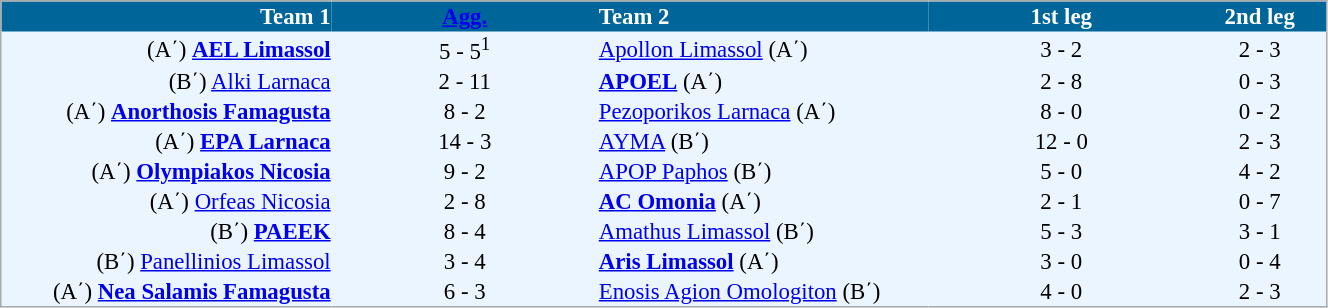<table cellspacing="0" style="background: #EBF5FF; border: 1px #aaa solid; border-collapse: collapse; font-size: 95%;" width=70%>
<tr bgcolor=#006699 style="color:white;">
<th width=25% align="right">Team 1</th>
<th width=20% align="center"><a href='#'>Agg.</a></th>
<th width=25% align="left">Team 2</th>
<th width=20% align="center">1st leg</th>
<th width=20% align="center">2nd leg</th>
</tr>
<tr>
<td align=right>(A΄) <strong><a href='#'>AEL Limassol</a></strong></td>
<td align=center>5 - 5<sup>1</sup></td>
<td align=left><a href='#'>Apollon Limassol</a> (A΄)</td>
<td align=center>3 - 2</td>
<td align=center>2 - 3</td>
</tr>
<tr>
<td align=right>(B΄) <a href='#'>Alki Larnaca</a></td>
<td align=center>2 - 11</td>
<td align=left><strong><a href='#'>APOEL</a></strong> (A΄)</td>
<td align=center>2 - 8</td>
<td align=center>0 - 3</td>
</tr>
<tr>
<td align=right>(A΄) <strong><a href='#'>Anorthosis Famagusta</a></strong></td>
<td align=center>8 - 2</td>
<td align=left><a href='#'>Pezoporikos Larnaca</a> (A΄)</td>
<td align=center>8 - 0</td>
<td align=center>0 - 2</td>
</tr>
<tr>
<td align=right>(A΄) <strong><a href='#'>EPA Larnaca</a></strong></td>
<td align=center>14 - 3</td>
<td align=left><a href='#'>AYMA</a> (B΄)</td>
<td align=center>12 - 0</td>
<td align=center>2 - 3</td>
</tr>
<tr>
<td align=right>(A΄) <strong><a href='#'>Olympiakos Nicosia</a></strong></td>
<td align=center>9 - 2</td>
<td align=left><a href='#'>APOP Paphos</a> (B΄)</td>
<td align=center>5 - 0</td>
<td align=center>4 - 2</td>
</tr>
<tr>
<td align=right>(A΄) <a href='#'>Orfeas Nicosia</a></td>
<td align=center>2 - 8</td>
<td align=left><strong><a href='#'>AC Omonia</a></strong> (A΄)</td>
<td align=center>2 - 1</td>
<td align=center>0 - 7</td>
</tr>
<tr>
<td align=right>(B΄) <strong><a href='#'>PAEEK</a></strong></td>
<td align=center>8 - 4</td>
<td align=left><a href='#'>Amathus Limassol</a>  (B΄)</td>
<td align=center>5 - 3</td>
<td align=center>3 - 1</td>
</tr>
<tr>
<td align=right>(B΄) <a href='#'>Panellinios Limassol</a></td>
<td align=center>3 - 4</td>
<td align=left><strong><a href='#'>Aris Limassol</a></strong> (A΄)</td>
<td align=center>3 - 0</td>
<td align=center>0 - 4</td>
</tr>
<tr>
<td align=right>(A΄) <strong><a href='#'>Nea Salamis Famagusta</a></strong></td>
<td align=center>6 - 3</td>
<td align=left><a href='#'>Enosis Agion Omologiton</a> (B΄)</td>
<td align=center>4 - 0</td>
<td align=center>2 - 3</td>
</tr>
<tr>
</tr>
</table>
